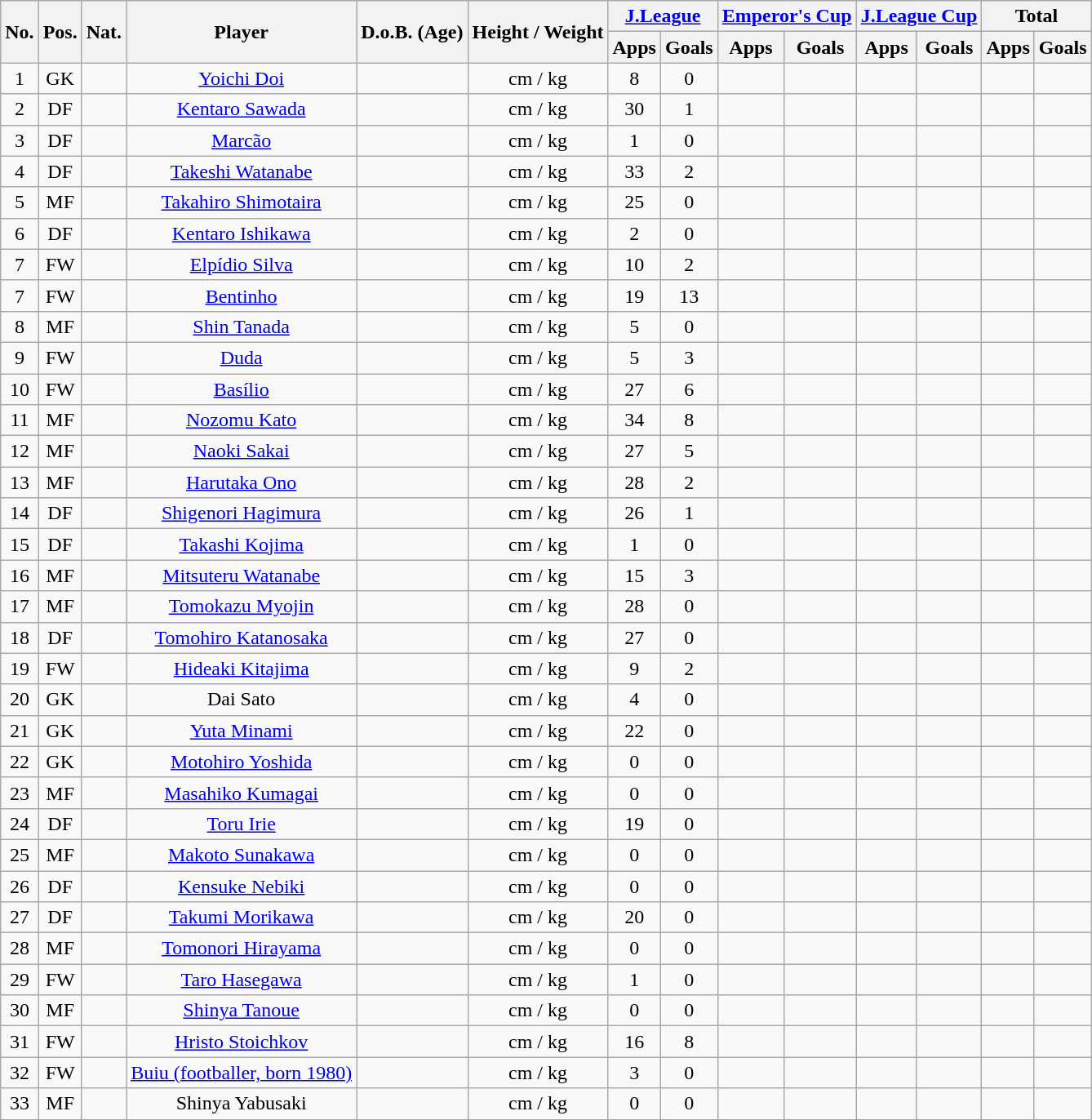<table class="wikitable" style="text-align:center;">
<tr>
<th rowspan="2">No.</th>
<th rowspan="2">Pos.</th>
<th rowspan="2">Nat.</th>
<th rowspan="2">Player</th>
<th rowspan="2">D.o.B. (Age)</th>
<th rowspan="2">Height / Weight</th>
<th colspan="2"><a href='#'>J.League</a></th>
<th colspan="2"><a href='#'>Emperor's Cup</a></th>
<th colspan="2"><a href='#'>J.League Cup</a></th>
<th colspan="2">Total</th>
</tr>
<tr>
<th>Apps</th>
<th>Goals</th>
<th>Apps</th>
<th>Goals</th>
<th>Apps</th>
<th>Goals</th>
<th>Apps</th>
<th>Goals</th>
</tr>
<tr>
<td>1</td>
<td>GK</td>
<td></td>
<td><a href='#'>Yoichi Doi</a></td>
<td></td>
<td>cm / kg</td>
<td>8</td>
<td>0</td>
<td></td>
<td></td>
<td></td>
<td></td>
<td></td>
<td></td>
</tr>
<tr>
<td>2</td>
<td>DF</td>
<td></td>
<td><a href='#'>Kentaro Sawada</a></td>
<td></td>
<td>cm / kg</td>
<td>30</td>
<td>1</td>
<td></td>
<td></td>
<td></td>
<td></td>
<td></td>
<td></td>
</tr>
<tr>
<td>3</td>
<td>DF</td>
<td></td>
<td><a href='#'>Marcão</a></td>
<td></td>
<td>cm / kg</td>
<td>1</td>
<td>0</td>
<td></td>
<td></td>
<td></td>
<td></td>
<td></td>
<td></td>
</tr>
<tr>
<td>4</td>
<td>DF</td>
<td></td>
<td><a href='#'>Takeshi Watanabe</a></td>
<td></td>
<td>cm / kg</td>
<td>33</td>
<td>2</td>
<td></td>
<td></td>
<td></td>
<td></td>
<td></td>
<td></td>
</tr>
<tr>
<td>5</td>
<td>MF</td>
<td></td>
<td><a href='#'>Takahiro Shimotaira</a></td>
<td></td>
<td>cm / kg</td>
<td>25</td>
<td>0</td>
<td></td>
<td></td>
<td></td>
<td></td>
<td></td>
<td></td>
</tr>
<tr>
<td>6</td>
<td>DF</td>
<td></td>
<td><a href='#'>Kentaro Ishikawa</a></td>
<td></td>
<td>cm / kg</td>
<td>2</td>
<td>0</td>
<td></td>
<td></td>
<td></td>
<td></td>
<td></td>
<td></td>
</tr>
<tr>
<td>7</td>
<td>FW</td>
<td></td>
<td><a href='#'>Elpídio Silva</a></td>
<td></td>
<td>cm / kg</td>
<td>10</td>
<td>2</td>
<td></td>
<td></td>
<td></td>
<td></td>
<td></td>
<td></td>
</tr>
<tr>
<td>7</td>
<td>FW</td>
<td></td>
<td><a href='#'>Bentinho</a></td>
<td></td>
<td>cm / kg</td>
<td>19</td>
<td>13</td>
<td></td>
<td></td>
<td></td>
<td></td>
<td></td>
<td></td>
</tr>
<tr>
<td>8</td>
<td>MF</td>
<td></td>
<td><a href='#'>Shin Tanada</a></td>
<td></td>
<td>cm / kg</td>
<td>5</td>
<td>0</td>
<td></td>
<td></td>
<td></td>
<td></td>
<td></td>
<td></td>
</tr>
<tr>
<td>9</td>
<td>FW</td>
<td></td>
<td><a href='#'>Duda</a></td>
<td></td>
<td>cm / kg</td>
<td>5</td>
<td>3</td>
<td></td>
<td></td>
<td></td>
<td></td>
<td></td>
<td></td>
</tr>
<tr>
<td>10</td>
<td>FW</td>
<td></td>
<td><a href='#'>Basílio</a></td>
<td></td>
<td>cm / kg</td>
<td>27</td>
<td>6</td>
<td></td>
<td></td>
<td></td>
<td></td>
<td></td>
<td></td>
</tr>
<tr>
<td>11</td>
<td>MF</td>
<td></td>
<td><a href='#'>Nozomu Kato</a></td>
<td></td>
<td>cm / kg</td>
<td>34</td>
<td>8</td>
<td></td>
<td></td>
<td></td>
<td></td>
<td></td>
<td></td>
</tr>
<tr>
<td>12</td>
<td>MF</td>
<td></td>
<td><a href='#'>Naoki Sakai</a></td>
<td></td>
<td>cm / kg</td>
<td>27</td>
<td>5</td>
<td></td>
<td></td>
<td></td>
<td></td>
<td></td>
<td></td>
</tr>
<tr>
<td>13</td>
<td>MF</td>
<td></td>
<td><a href='#'>Harutaka Ono</a></td>
<td></td>
<td>cm / kg</td>
<td>28</td>
<td>2</td>
<td></td>
<td></td>
<td></td>
<td></td>
<td></td>
<td></td>
</tr>
<tr>
<td>14</td>
<td>DF</td>
<td></td>
<td><a href='#'>Shigenori Hagimura</a></td>
<td></td>
<td>cm / kg</td>
<td>26</td>
<td>1</td>
<td></td>
<td></td>
<td></td>
<td></td>
<td></td>
<td></td>
</tr>
<tr>
<td>15</td>
<td>DF</td>
<td></td>
<td><a href='#'>Takashi Kojima</a></td>
<td></td>
<td>cm / kg</td>
<td>1</td>
<td>0</td>
<td></td>
<td></td>
<td></td>
<td></td>
<td></td>
<td></td>
</tr>
<tr>
<td>16</td>
<td>MF</td>
<td></td>
<td><a href='#'>Mitsuteru Watanabe</a></td>
<td></td>
<td>cm / kg</td>
<td>15</td>
<td>3</td>
<td></td>
<td></td>
<td></td>
<td></td>
<td></td>
<td></td>
</tr>
<tr>
<td>17</td>
<td>MF</td>
<td></td>
<td><a href='#'>Tomokazu Myojin</a></td>
<td></td>
<td>cm / kg</td>
<td>28</td>
<td>0</td>
<td></td>
<td></td>
<td></td>
<td></td>
<td></td>
<td></td>
</tr>
<tr>
<td>18</td>
<td>DF</td>
<td></td>
<td><a href='#'>Tomohiro Katanosaka</a></td>
<td></td>
<td>cm / kg</td>
<td>27</td>
<td>0</td>
<td></td>
<td></td>
<td></td>
<td></td>
<td></td>
<td></td>
</tr>
<tr>
<td>19</td>
<td>FW</td>
<td></td>
<td><a href='#'>Hideaki Kitajima</a></td>
<td></td>
<td>cm / kg</td>
<td>9</td>
<td>2</td>
<td></td>
<td></td>
<td></td>
<td></td>
<td></td>
<td></td>
</tr>
<tr>
<td>20</td>
<td>GK</td>
<td></td>
<td>Dai Sato</td>
<td></td>
<td>cm / kg</td>
<td>4</td>
<td>0</td>
<td></td>
<td></td>
<td></td>
<td></td>
<td></td>
<td></td>
</tr>
<tr>
<td>21</td>
<td>GK</td>
<td></td>
<td><a href='#'>Yuta Minami</a></td>
<td></td>
<td>cm / kg</td>
<td>22</td>
<td>0</td>
<td></td>
<td></td>
<td></td>
<td></td>
<td></td>
<td></td>
</tr>
<tr>
<td>22</td>
<td>GK</td>
<td></td>
<td><a href='#'>Motohiro Yoshida</a></td>
<td></td>
<td>cm / kg</td>
<td>0</td>
<td>0</td>
<td></td>
<td></td>
<td></td>
<td></td>
<td></td>
<td></td>
</tr>
<tr>
<td>23</td>
<td>MF</td>
<td></td>
<td><a href='#'>Masahiko Kumagai</a></td>
<td></td>
<td>cm / kg</td>
<td>0</td>
<td>0</td>
<td></td>
<td></td>
<td></td>
<td></td>
<td></td>
<td></td>
</tr>
<tr>
<td>24</td>
<td>DF</td>
<td></td>
<td><a href='#'>Toru Irie</a></td>
<td></td>
<td>cm / kg</td>
<td>19</td>
<td>0</td>
<td></td>
<td></td>
<td></td>
<td></td>
<td></td>
<td></td>
</tr>
<tr>
<td>25</td>
<td>MF</td>
<td></td>
<td><a href='#'>Makoto Sunakawa</a></td>
<td></td>
<td>cm / kg</td>
<td>0</td>
<td>0</td>
<td></td>
<td></td>
<td></td>
<td></td>
<td></td>
<td></td>
</tr>
<tr>
<td>26</td>
<td>DF</td>
<td></td>
<td><a href='#'>Kensuke Nebiki</a></td>
<td></td>
<td>cm / kg</td>
<td>0</td>
<td>0</td>
<td></td>
<td></td>
<td></td>
<td></td>
<td></td>
<td></td>
</tr>
<tr>
<td>27</td>
<td>DF</td>
<td></td>
<td><a href='#'>Takumi Morikawa</a></td>
<td></td>
<td>cm / kg</td>
<td>20</td>
<td>0</td>
<td></td>
<td></td>
<td></td>
<td></td>
<td></td>
<td></td>
</tr>
<tr>
<td>28</td>
<td>MF</td>
<td></td>
<td><a href='#'>Tomonori Hirayama</a></td>
<td></td>
<td>cm / kg</td>
<td>0</td>
<td>0</td>
<td></td>
<td></td>
<td></td>
<td></td>
<td></td>
<td></td>
</tr>
<tr>
<td>29</td>
<td>FW</td>
<td></td>
<td><a href='#'>Taro Hasegawa</a></td>
<td></td>
<td>cm / kg</td>
<td>1</td>
<td>0</td>
<td></td>
<td></td>
<td></td>
<td></td>
<td></td>
<td></td>
</tr>
<tr>
<td>30</td>
<td>MF</td>
<td></td>
<td><a href='#'>Shinya Tanoue</a></td>
<td></td>
<td>cm / kg</td>
<td>0</td>
<td>0</td>
<td></td>
<td></td>
<td></td>
<td></td>
<td></td>
<td></td>
</tr>
<tr>
<td>31</td>
<td>FW</td>
<td></td>
<td><a href='#'>Hristo Stoichkov</a></td>
<td></td>
<td>cm / kg</td>
<td>16</td>
<td>8</td>
<td></td>
<td></td>
<td></td>
<td></td>
<td></td>
<td></td>
</tr>
<tr>
<td>32</td>
<td>FW</td>
<td></td>
<td><a href='#'>Buiu (footballer, born 1980)</a></td>
<td></td>
<td>cm / kg</td>
<td>3</td>
<td>0</td>
<td></td>
<td></td>
<td></td>
<td></td>
<td></td>
<td></td>
</tr>
<tr>
<td>33</td>
<td>MF</td>
<td></td>
<td>Shinya Yabusaki</td>
<td></td>
<td>cm / kg</td>
<td>0</td>
<td>0</td>
<td></td>
<td></td>
<td></td>
<td></td>
<td></td>
<td></td>
</tr>
</table>
